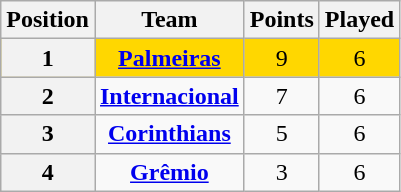<table class="wikitable" style="text-align:center">
<tr>
<th>Position</th>
<th>Team</th>
<th>Points</th>
<th>Played</th>
</tr>
<tr bgcolor="gold">
<th>1</th>
<td><strong><a href='#'>Palmeiras</a></strong></td>
<td>9</td>
<td>6</td>
</tr>
<tr>
<th>2</th>
<td><strong><a href='#'>Internacional</a></strong></td>
<td>7</td>
<td>6</td>
</tr>
<tr>
<th>3</th>
<td><strong><a href='#'>Corinthians</a></strong></td>
<td>5</td>
<td>6</td>
</tr>
<tr>
<th>4</th>
<td><strong><a href='#'>Grêmio</a></strong></td>
<td>3</td>
<td>6</td>
</tr>
</table>
